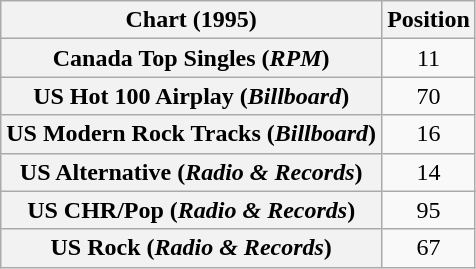<table class="wikitable sortable plainrowheaders" style="text-align:center">
<tr>
<th>Chart (1995)</th>
<th>Position</th>
</tr>
<tr>
<th scope="row">Canada Top Singles (<em>RPM</em>)</th>
<td>11</td>
</tr>
<tr>
<th scope="row">US Hot 100 Airplay (<em>Billboard</em>)</th>
<td>70</td>
</tr>
<tr>
<th scope="row">US Modern Rock Tracks (<em>Billboard</em>)</th>
<td>16</td>
</tr>
<tr>
<th scope="row">US Alternative (<em>Radio & Records</em>)</th>
<td>14</td>
</tr>
<tr>
<th scope="row">US CHR/Pop (<em>Radio & Records</em>)</th>
<td>95</td>
</tr>
<tr>
<th scope="row">US Rock (<em>Radio & Records</em>)</th>
<td>67</td>
</tr>
</table>
